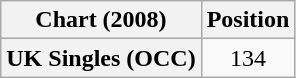<table class="wikitable plainrowheaders">
<tr>
<th scope="col">Chart (2008)</th>
<th scope="col">Position</th>
</tr>
<tr>
<th scope="row">UK Singles (OCC)</th>
<td align="center">134</td>
</tr>
</table>
